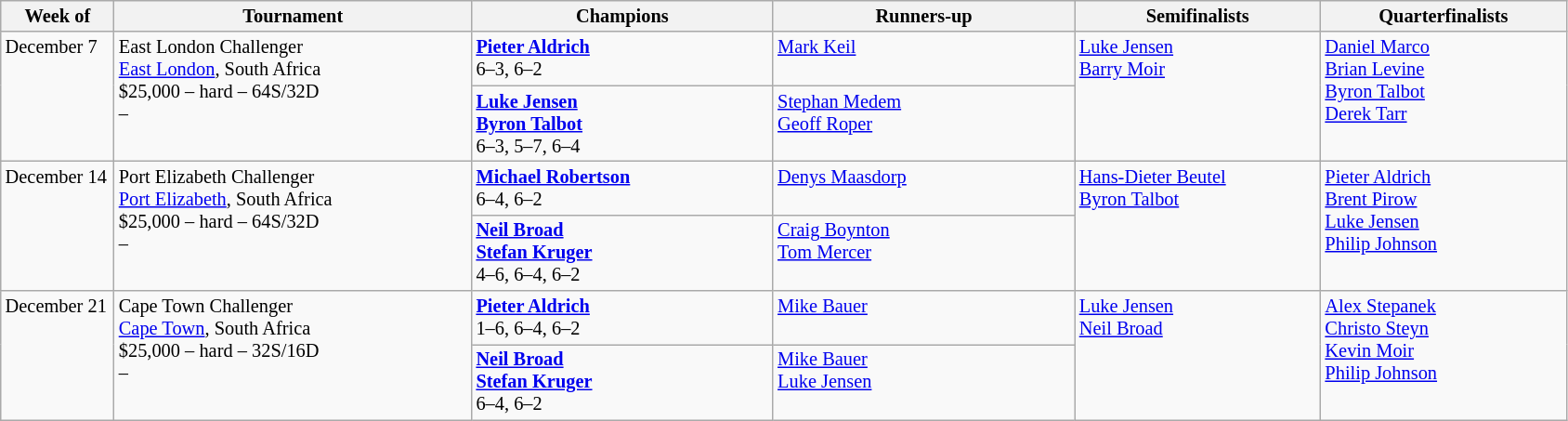<table class="wikitable" style="font-size:85%;">
<tr>
<th width="75">Week of</th>
<th width="250">Tournament</th>
<th width="210">Champions</th>
<th width="210">Runners-up</th>
<th width="170">Semifinalists</th>
<th width="170">Quarterfinalists</th>
</tr>
<tr valign="top">
<td rowspan="2">December 7</td>
<td rowspan="2">East London Challenger<br> <a href='#'>East London</a>, South Africa<br>$25,000 – hard – 64S/32D<br>  – </td>
<td> <strong><a href='#'>Pieter Aldrich</a></strong> <br>6–3, 6–2</td>
<td> <a href='#'>Mark Keil</a></td>
<td rowspan="2"> <a href='#'>Luke Jensen</a> <br>  <a href='#'>Barry Moir</a></td>
<td rowspan="2"> <a href='#'>Daniel Marco</a> <br> <a href='#'>Brian Levine</a> <br> <a href='#'>Byron Talbot</a> <br>  <a href='#'>Derek Tarr</a></td>
</tr>
<tr valign="top">
<td> <strong><a href='#'>Luke Jensen</a></strong> <br> <strong><a href='#'>Byron Talbot</a></strong><br>6–3, 5–7, 6–4</td>
<td> <a href='#'>Stephan Medem</a> <br>  <a href='#'>Geoff Roper</a></td>
</tr>
<tr valign="top">
<td rowspan="2">December 14</td>
<td rowspan="2">Port Elizabeth Challenger<br> <a href='#'>Port Elizabeth</a>, South Africa<br>$25,000 – hard – 64S/32D<br>  – </td>
<td> <strong><a href='#'>Michael Robertson</a></strong> <br>6–4, 6–2</td>
<td> <a href='#'>Denys Maasdorp</a></td>
<td rowspan="2"> <a href='#'>Hans-Dieter Beutel</a> <br>  <a href='#'>Byron Talbot</a></td>
<td rowspan="2"> <a href='#'>Pieter Aldrich</a> <br> <a href='#'>Brent Pirow</a> <br> <a href='#'>Luke Jensen</a> <br>  <a href='#'>Philip Johnson</a></td>
</tr>
<tr valign="top">
<td> <strong><a href='#'>Neil Broad</a></strong> <br> <strong><a href='#'>Stefan Kruger</a></strong><br>4–6, 6–4, 6–2</td>
<td> <a href='#'>Craig Boynton</a> <br>  <a href='#'>Tom Mercer</a></td>
</tr>
<tr valign="top">
<td rowspan="2">December 21</td>
<td rowspan="2">Cape Town Challenger<br> <a href='#'>Cape Town</a>, South Africa<br>$25,000 – hard – 32S/16D<br>  – </td>
<td> <strong><a href='#'>Pieter Aldrich</a></strong> <br>1–6, 6–4, 6–2</td>
<td> <a href='#'>Mike Bauer</a></td>
<td rowspan="2"> <a href='#'>Luke Jensen</a> <br>  <a href='#'>Neil Broad</a></td>
<td rowspan="2"> <a href='#'>Alex Stepanek</a> <br> <a href='#'>Christo Steyn</a> <br> <a href='#'>Kevin Moir</a> <br>  <a href='#'>Philip Johnson</a></td>
</tr>
<tr valign="top">
<td> <strong><a href='#'>Neil Broad</a></strong> <br> <strong><a href='#'>Stefan Kruger</a></strong><br>6–4, 6–2</td>
<td> <a href='#'>Mike Bauer</a> <br>  <a href='#'>Luke Jensen</a></td>
</tr>
</table>
